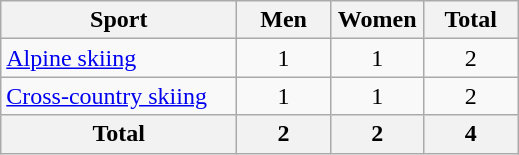<table class="wikitable sortable" style="text-align:center;">
<tr>
<th width=150>Sport</th>
<th width=55>Men</th>
<th width=55>Women</th>
<th width=55>Total</th>
</tr>
<tr>
<td align=left><a href='#'>Alpine skiing</a></td>
<td>1</td>
<td>1</td>
<td>2</td>
</tr>
<tr>
<td align=left><a href='#'>Cross-country skiing</a></td>
<td>1</td>
<td>1</td>
<td>2</td>
</tr>
<tr>
<th>Total</th>
<th>2</th>
<th>2</th>
<th>4</th>
</tr>
</table>
